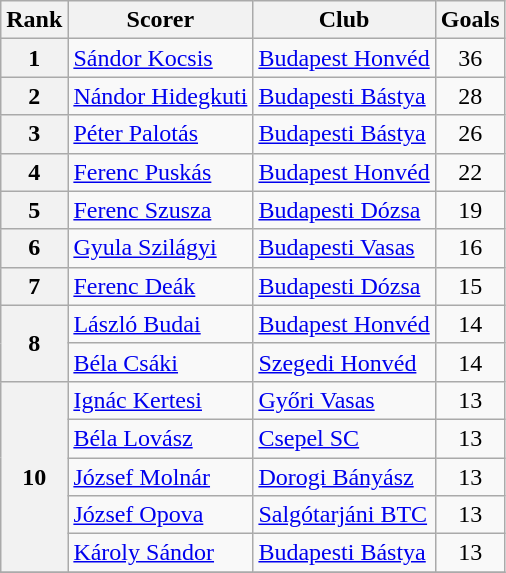<table class="wikitable" style="text-align:center">
<tr>
<th>Rank</th>
<th>Scorer</th>
<th>Club</th>
<th>Goals</th>
</tr>
<tr>
<th rowspan="1">1</th>
<td align=left> <a href='#'>Sándor Kocsis</a></td>
<td align=left><a href='#'>Budapest Honvéd</a></td>
<td>36</td>
</tr>
<tr>
<th rowspan="1">2</th>
<td align=left> <a href='#'>Nándor Hidegkuti</a></td>
<td align=left><a href='#'>Budapesti Bástya</a></td>
<td>28</td>
</tr>
<tr>
<th rowspan="1">3</th>
<td align=left> <a href='#'>Péter Palotás</a></td>
<td align=left><a href='#'>Budapesti Bástya</a></td>
<td>26</td>
</tr>
<tr>
<th rowspan="1">4</th>
<td align=left> <a href='#'>Ferenc Puskás</a></td>
<td align=left><a href='#'>Budapest Honvéd</a></td>
<td>22</td>
</tr>
<tr>
<th rowspan="1">5</th>
<td align=left> <a href='#'>Ferenc Szusza</a></td>
<td align=left><a href='#'>Budapesti Dózsa</a></td>
<td>19</td>
</tr>
<tr>
<th rowspan="1">6</th>
<td align=left> <a href='#'>Gyula Szilágyi</a></td>
<td align=left><a href='#'>Budapesti Vasas</a></td>
<td>16</td>
</tr>
<tr>
<th rowspan="1">7</th>
<td align=left> <a href='#'>Ferenc Deák</a></td>
<td align=left><a href='#'>Budapesti Dózsa</a></td>
<td>15</td>
</tr>
<tr>
<th rowspan="2">8</th>
<td align=left> <a href='#'>László Budai</a></td>
<td align=left><a href='#'>Budapest Honvéd</a></td>
<td>14</td>
</tr>
<tr>
<td align=left> <a href='#'>Béla Csáki</a></td>
<td align=left><a href='#'>Szegedi Honvéd</a></td>
<td>14</td>
</tr>
<tr>
<th rowspan="5">10</th>
<td align=left> <a href='#'>Ignác Kertesi</a></td>
<td align=left><a href='#'>Győri Vasas</a></td>
<td>13</td>
</tr>
<tr>
<td align=left> <a href='#'>Béla Lovász</a></td>
<td align=left><a href='#'>Csepel SC</a></td>
<td>13</td>
</tr>
<tr>
<td align=left> <a href='#'>József Molnár</a></td>
<td align=left><a href='#'>Dorogi Bányász</a></td>
<td>13</td>
</tr>
<tr>
<td align=left> <a href='#'>József Opova</a></td>
<td align=left><a href='#'>Salgótarjáni BTC</a></td>
<td>13</td>
</tr>
<tr>
<td align=left> <a href='#'>Károly Sándor</a></td>
<td align=left><a href='#'>Budapesti Bástya</a></td>
<td>13</td>
</tr>
<tr>
</tr>
</table>
